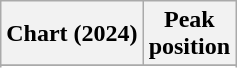<table class="wikitable sortable plainrowheaders" style="text-align:center">
<tr>
<th scope="col">Chart (2024)</th>
<th scope="col">Peak<br>position</th>
</tr>
<tr>
</tr>
<tr>
</tr>
</table>
